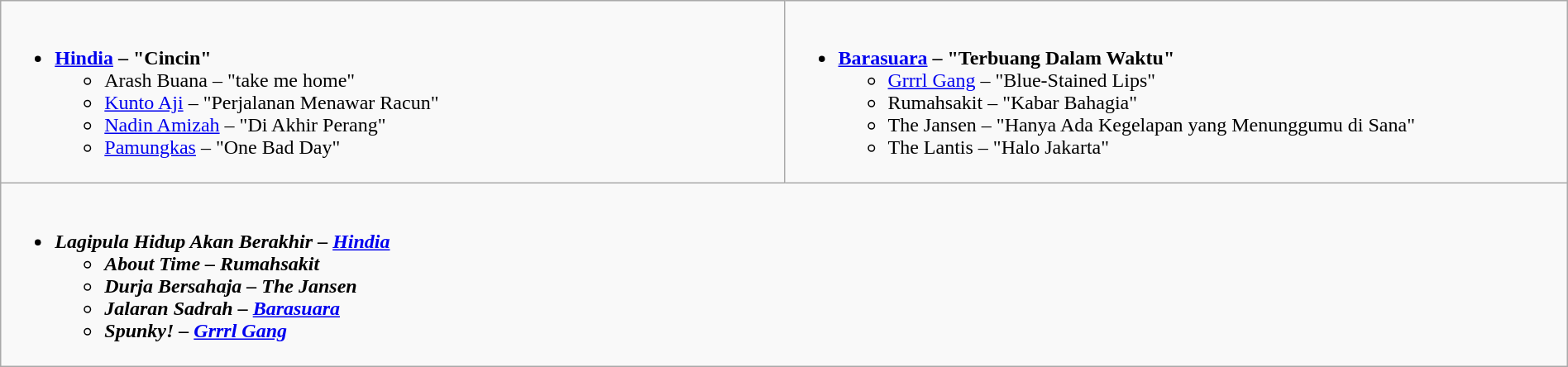<table class="wikitable" width="100%">
<tr>
<td style="vertical-align:top;" width="50%"><br><ul><li><strong><a href='#'>Hindia</a> – "Cincin"</strong><ul><li>Arash Buana – "take me home"</li><li><a href='#'>Kunto Aji</a> – "Perjalanan Menawar Racun"</li><li><a href='#'>Nadin Amizah</a> – "Di Akhir Perang"</li><li><a href='#'>Pamungkas</a> – "One Bad Day"</li></ul></li></ul></td>
<td style="vertical-align:top;" width="50%"><br><ul><li><strong><a href='#'>Barasuara</a> – "Terbuang Dalam Waktu"</strong><ul><li><a href='#'>Grrrl Gang</a> – "Blue-Stained Lips"</li><li>Rumahsakit – "Kabar Bahagia"</li><li>The Jansen – "Hanya Ada Kegelapan yang Menunggumu di Sana"</li><li>The Lantis – "Halo Jakarta"</li></ul></li></ul></td>
</tr>
<tr>
<td style="vertical-align:top;" width="50%" colspan="2"><br><ul><li><strong><em>Lagipula Hidup Akan Berakhir<em> – <a href='#'>Hindia</a><strong><ul><li></em>About Time<em> – Rumahsakit</li><li></em>Durja Bersahaja<em> – The Jansen</li><li></em>Jalaran Sadrah<em> – <a href='#'>Barasuara</a></li><li></em>Spunky!<em> – <a href='#'>Grrrl Gang</a></li></ul></li></ul></td>
</tr>
</table>
